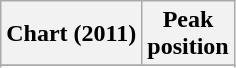<table class="wikitable sortable plainrowheaders" style="text-align:center">
<tr>
<th scope="col">Chart (2011)</th>
<th scope="col">Peak<br>position</th>
</tr>
<tr>
</tr>
<tr>
</tr>
</table>
